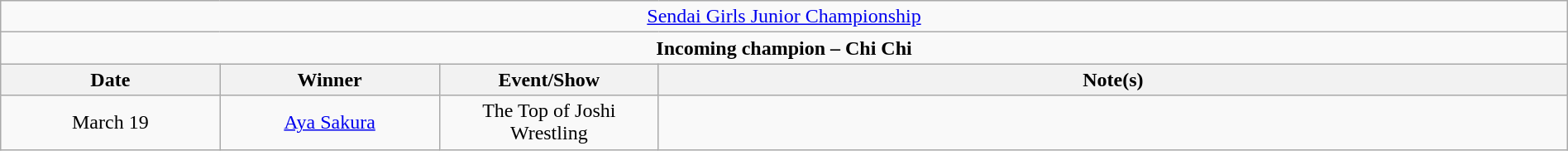<table class="wikitable" style="text-align:center; width:100%;">
<tr>
<td colspan="4" style="text-align: center;"><a href='#'>Sendai Girls Junior Championship</a></td>
</tr>
<tr>
<td colspan="4" style="text-align: center;"><strong>Incoming champion – Chi Chi</strong></td>
</tr>
<tr>
<th width=14%>Date</th>
<th width=14%>Winner</th>
<th width=14%>Event/Show</th>
<th width=58%>Note(s)</th>
</tr>
<tr>
<td>March 19</td>
<td><a href='#'>Aya Sakura</a></td>
<td>The Top of Joshi Wrestling</td>
</tr>
</table>
